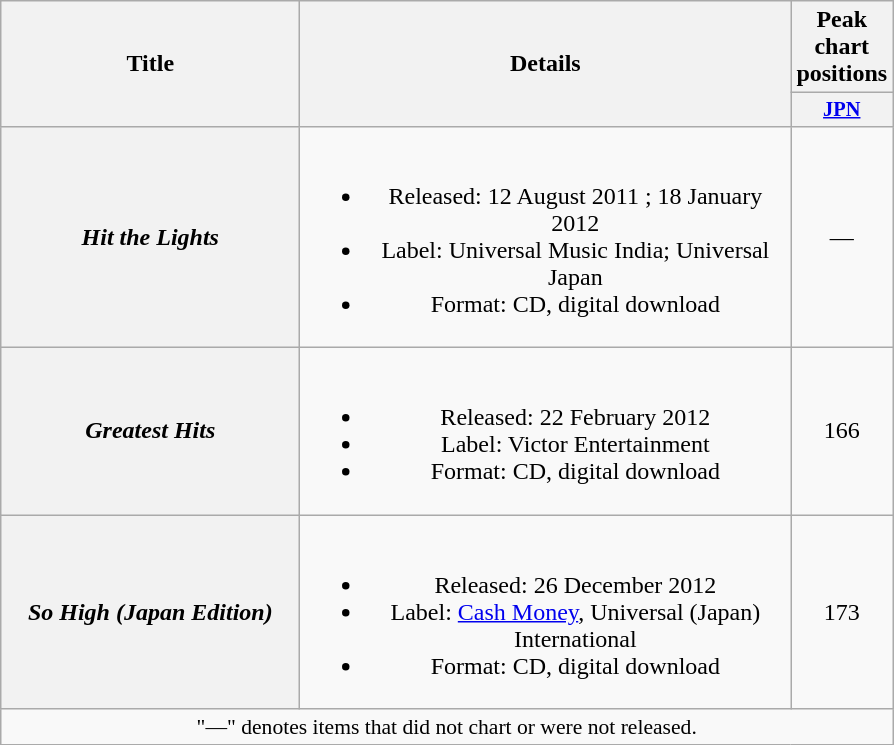<table class="wikitable plainrowheaders" style="text-align:center;">
<tr>
<th scope="col" rowspan="2" style="width:12em;">Title</th>
<th scope="col" rowspan="2" style="width:20em;">Details</th>
<th scope="col">Peak chart positions</th>
</tr>
<tr>
<th scope="col" style="width:3em;font-size:85%;"><a href='#'>JPN</a><br></th>
</tr>
<tr>
<th scope="row"><em>Hit the Lights</em></th>
<td><br><ul><li>Released: 12 August 2011 ; 18 January 2012</li><li>Label: Universal Music India; Universal Japan</li><li>Format: CD, digital download</li></ul></td>
<td>—</td>
</tr>
<tr>
<th scope="row"><em>Greatest Hits</em></th>
<td><br><ul><li>Released: 22 February 2012 </li><li>Label: Victor Entertainment</li><li>Format: CD, digital download</li></ul></td>
<td>166</td>
</tr>
<tr>
<th scope="row"><em>So High (Japan Edition)</em></th>
<td><br><ul><li>Released: 26 December 2012 </li><li>Label: <a href='#'>Cash Money</a>, Universal (Japan) International</li><li>Format: CD, digital download</li></ul></td>
<td>173</td>
</tr>
<tr>
<td colspan="14" style="font-size:90%">"—" denotes items that did not chart or were not released.</td>
</tr>
</table>
